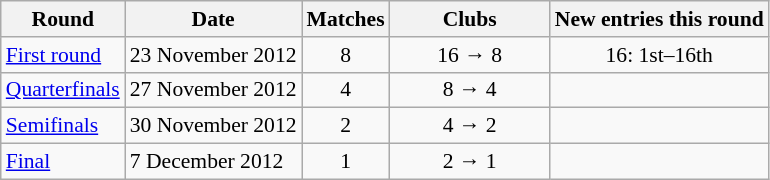<table class="wikitable" style="text-align:left; font-size:90%;">
<tr>
<th>Round</th>
<th>Date</th>
<th>Matches</th>
<th width=100>Clubs</th>
<th>New entries this round</th>
</tr>
<tr>
<td><a href='#'>First round</a>  </td>
<td>23 November 2012</td>
<td align=center>8</td>
<td align=center>16 → 8</td>
<td align=center>16: 1st–16th</td>
</tr>
<tr>
<td><a href='#'>Quarterfinals</a></td>
<td>27 November 2012</td>
<td align=center>4</td>
<td align=center>8 → 4</td>
<td></td>
</tr>
<tr>
<td><a href='#'>Semifinals</a></td>
<td>30 November 2012</td>
<td align=center>2</td>
<td align=center>4 → 2</td>
<td></td>
</tr>
<tr>
<td><a href='#'>Final</a></td>
<td>7 December 2012</td>
<td align=center>1</td>
<td align=center>2 → 1</td>
<td></td>
</tr>
</table>
